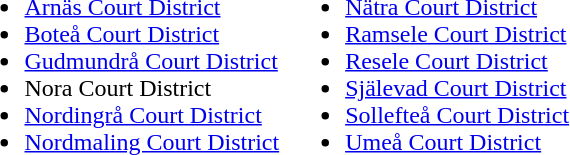<table>
<tr ---- valign="top">
<td><br><ul><li><a href='#'>Arnäs Court District</a></li><li><a href='#'>Boteå Court District</a></li><li><a href='#'>Gudmundrå Court District</a></li><li>Nora Court District</li><li><a href='#'>Nordingrå Court District</a></li><li><a href='#'>Nordmaling Court District</a></li></ul></td>
<td><br><ul><li><a href='#'>Nätra Court District</a></li><li><a href='#'>Ramsele Court District</a></li><li><a href='#'>Resele Court District</a></li><li><a href='#'>Själevad Court District</a></li><li><a href='#'>Sollefteå Court District</a></li><li><a href='#'>Umeå Court District</a></li></ul></td>
</tr>
</table>
